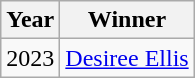<table class="wikitable">
<tr>
<th>Year</th>
<th>Winner</th>
</tr>
<tr>
<td>2023</td>
<td><a href='#'>Desiree Ellis</a></td>
</tr>
</table>
